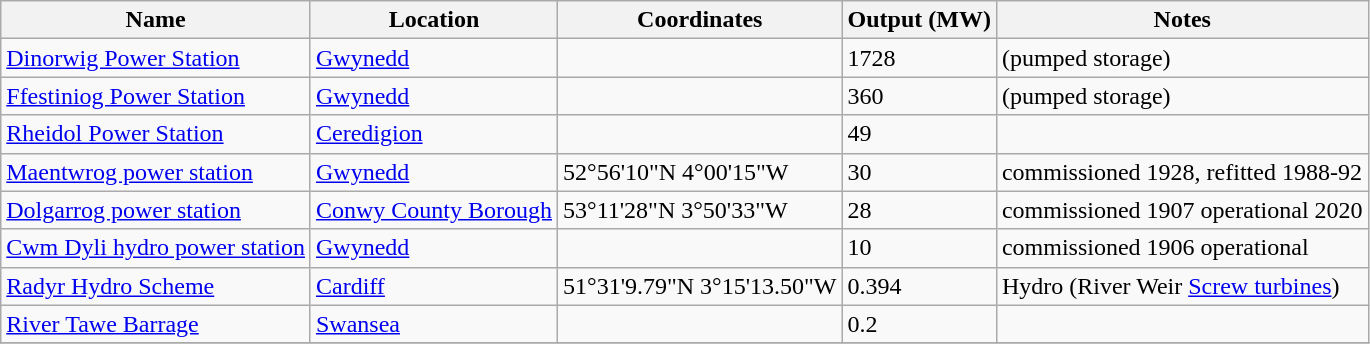<table class="wikitable sortable">
<tr>
<th>Name</th>
<th>Location</th>
<th>Coordinates</th>
<th>Output (MW)</th>
<th>Notes</th>
</tr>
<tr>
<td><a href='#'>Dinorwig Power Station</a></td>
<td><a href='#'>Gwynedd</a></td>
<td></td>
<td>1728</td>
<td>(pumped storage)</td>
</tr>
<tr>
<td><a href='#'>Ffestiniog Power Station</a></td>
<td><a href='#'>Gwynedd</a></td>
<td></td>
<td>360</td>
<td>(pumped storage)</td>
</tr>
<tr>
<td><a href='#'>Rheidol Power Station</a></td>
<td><a href='#'>Ceredigion</a></td>
<td></td>
<td>49</td>
<td></td>
</tr>
<tr>
<td><a href='#'>Maentwrog power station</a></td>
<td><a href='#'>Gwynedd</a></td>
<td>52°56'10"N 4°00'15"W</td>
<td>30</td>
<td>commissioned 1928, refitted 1988-92</td>
</tr>
<tr>
<td><a href='#'>Dolgarrog power station</a></td>
<td><a href='#'>Conwy County Borough</a></td>
<td>53°11'28"N 3°50'33"W</td>
<td>28</td>
<td>commissioned 1907 operational 2020</td>
</tr>
<tr>
<td><a href='#'>Cwm Dyli hydro power station</a></td>
<td><a href='#'>Gwynedd</a></td>
<td></td>
<td>10</td>
<td>commissioned 1906 operational</td>
</tr>
<tr>
<td><a href='#'>Radyr Hydro Scheme</a></td>
<td><a href='#'>Cardiff</a></td>
<td>51°31'9.79"N 3°15'13.50"W</td>
<td>0.394</td>
<td>Hydro (River Weir <a href='#'>Screw turbines</a>)</td>
</tr>
<tr>
<td><a href='#'>River Tawe Barrage</a></td>
<td><a href='#'>Swansea</a></td>
<td></td>
<td>0.2</td>
<td></td>
</tr>
<tr>
</tr>
</table>
